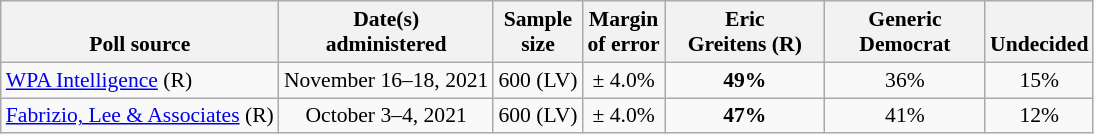<table class="wikitable" style="font-size:90%;text-align:center;">
<tr valign=bottom>
<th>Poll source</th>
<th>Date(s)<br>administered</th>
<th>Sample<br>size</th>
<th>Margin<br>of error</th>
<th style="width:100px;">Eric<br>Greitens (R)</th>
<th style="width:100px;">Generic<br>Democrat</th>
<th>Undecided</th>
</tr>
<tr>
<td style="text-align:left;"><a href='#'>WPA Intelligence</a> (R)</td>
<td>November 16–18, 2021</td>
<td>600 (LV)</td>
<td>± 4.0%</td>
<td><strong>49%</strong></td>
<td>36%</td>
<td>15%</td>
</tr>
<tr>
<td style="text-align:left;"><a href='#'>Fabrizio, Lee & Associates</a> (R)</td>
<td>October 3–4, 2021</td>
<td>600 (LV)</td>
<td>± 4.0%</td>
<td><strong>47%</strong></td>
<td>41%</td>
<td>12%</td>
</tr>
</table>
